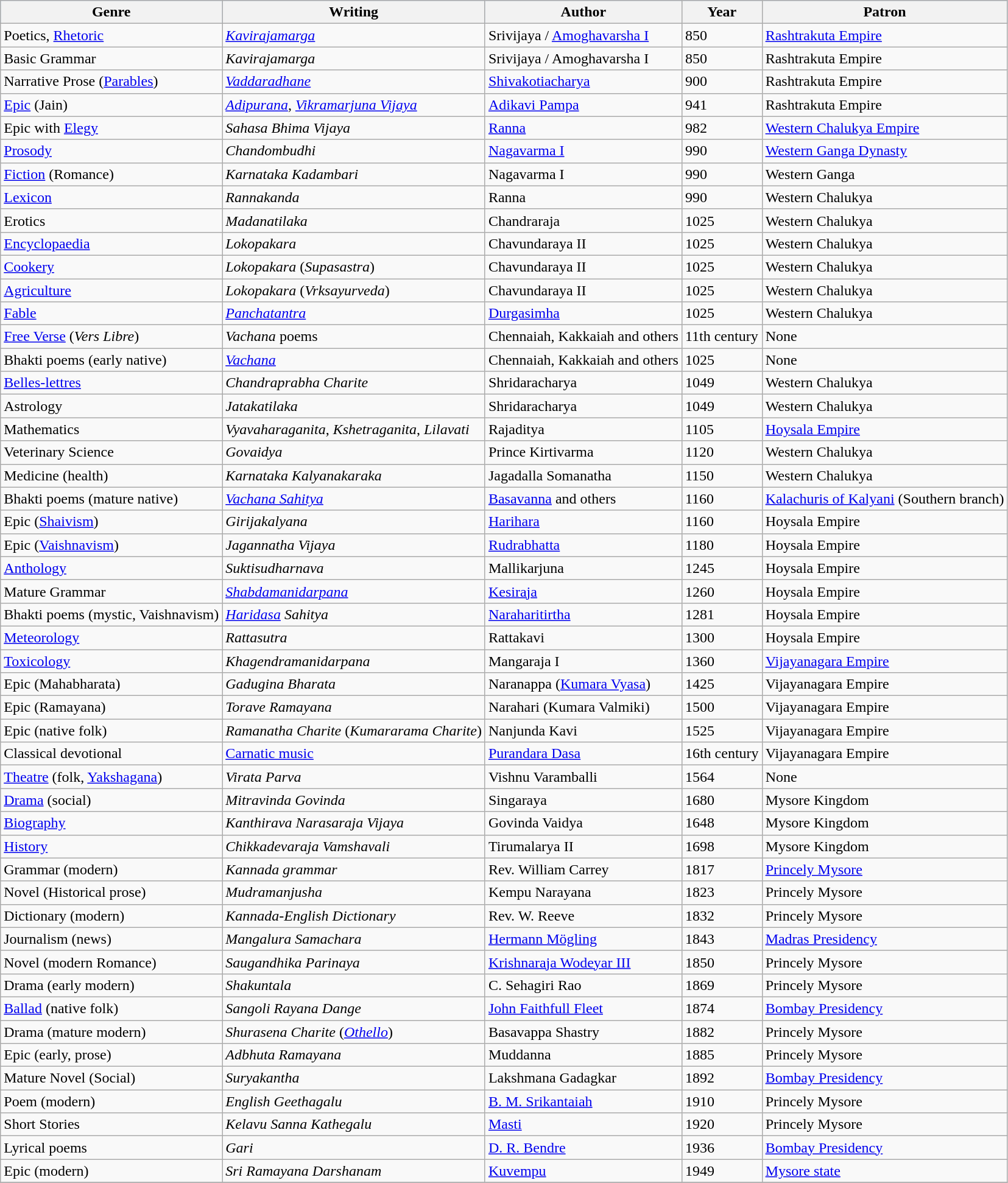<table class="wikitable sortable">
<tr bgcolor=#99CCFF>
<th>Genre</th>
<th>Writing</th>
<th>Author</th>
<th>Year</th>
<th>Patron</th>
</tr>
<tr>
<td>Poetics, <a href='#'>Rhetoric</a></td>
<td><em><a href='#'>Kavirajamarga</a></em></td>
<td>Srivijaya / <a href='#'>Amoghavarsha I</a></td>
<td>850</td>
<td><a href='#'>Rashtrakuta Empire</a></td>
</tr>
<tr>
<td>Basic Grammar</td>
<td><em>Kavirajamarga</em></td>
<td>Srivijaya / Amoghavarsha I</td>
<td>850</td>
<td>Rashtrakuta Empire</td>
</tr>
<tr>
<td>Narrative Prose (<a href='#'>Parables</a>)</td>
<td><em><a href='#'>Vaddaradhane</a></em></td>
<td><a href='#'>Shivakotiacharya</a></td>
<td>900</td>
<td>Rashtrakuta Empire</td>
</tr>
<tr>
<td><a href='#'>Epic</a> (Jain)</td>
<td><em><a href='#'>Adipurana</a></em>, <em><a href='#'>Vikramarjuna Vijaya</a></em></td>
<td><a href='#'>Adikavi Pampa</a></td>
<td>941</td>
<td>Rashtrakuta Empire</td>
</tr>
<tr>
<td>Epic with <a href='#'>Elegy</a></td>
<td><em>Sahasa Bhima Vijaya</em></td>
<td><a href='#'>Ranna</a></td>
<td>982</td>
<td><a href='#'>Western Chalukya Empire</a></td>
</tr>
<tr>
<td><a href='#'>Prosody</a></td>
<td><em>Chandombudhi</em></td>
<td><a href='#'>Nagavarma I</a></td>
<td>990</td>
<td><a href='#'>Western Ganga Dynasty</a></td>
</tr>
<tr>
<td><a href='#'>Fiction</a> (Romance)</td>
<td><em>Karnataka Kadambari</em></td>
<td>Nagavarma I</td>
<td>990</td>
<td>Western Ganga</td>
</tr>
<tr>
<td><a href='#'>Lexicon</a></td>
<td><em>Rannakanda</em></td>
<td>Ranna</td>
<td>990</td>
<td>Western Chalukya</td>
</tr>
<tr>
<td>Erotics</td>
<td><em>Madanatilaka</em></td>
<td>Chandraraja</td>
<td>1025</td>
<td>Western Chalukya</td>
</tr>
<tr>
<td><a href='#'>Encyclopaedia</a></td>
<td><em>Lokopakara</em></td>
<td>Chavundaraya II</td>
<td>1025</td>
<td>Western Chalukya</td>
</tr>
<tr>
<td><a href='#'>Cookery</a></td>
<td><em>Lokopakara</em> (<em>Supasastra</em>)</td>
<td>Chavundaraya II</td>
<td>1025</td>
<td>Western Chalukya</td>
</tr>
<tr>
<td><a href='#'>Agriculture</a></td>
<td><em>Lokopakara</em> (<em>Vrksayurveda</em>)</td>
<td>Chavundaraya II</td>
<td>1025</td>
<td>Western Chalukya</td>
</tr>
<tr>
<td><a href='#'>Fable</a></td>
<td><em><a href='#'>Panchatantra</a></em></td>
<td><a href='#'>Durgasimha</a></td>
<td>1025</td>
<td>Western Chalukya</td>
</tr>
<tr>
<td><a href='#'>Free Verse</a> (<em>Vers Libre</em>)</td>
<td><em>Vachana</em> poems</td>
<td>Chennaiah, Kakkaiah and others</td>
<td>11th century</td>
<td>None</td>
</tr>
<tr>
<td>Bhakti poems (early native)</td>
<td><em><a href='#'>Vachana</a></em></td>
<td>Chennaiah, Kakkaiah and others</td>
<td>1025</td>
<td>None</td>
</tr>
<tr>
<td><a href='#'>Belles-lettres</a></td>
<td><em>Chandraprabha Charite</em></td>
<td>Shridaracharya</td>
<td>1049</td>
<td>Western Chalukya</td>
</tr>
<tr>
<td>Astrology</td>
<td><em>Jatakatilaka</em></td>
<td>Shridaracharya</td>
<td>1049</td>
<td>Western Chalukya</td>
</tr>
<tr>
<td>Mathematics</td>
<td><em>Vyavaharaganita</em>, <em>Kshetraganita</em>, <em>Lilavati</em></td>
<td>Rajaditya</td>
<td>1105</td>
<td><a href='#'>Hoysala Empire</a></td>
</tr>
<tr>
<td>Veterinary Science</td>
<td><em>Govaidya</em></td>
<td>Prince Kirtivarma</td>
<td>1120</td>
<td>Western Chalukya</td>
</tr>
<tr>
<td>Medicine (health)</td>
<td><em>Karnataka Kalyanakaraka</em></td>
<td>Jagadalla Somanatha</td>
<td>1150</td>
<td>Western Chalukya</td>
</tr>
<tr>
<td>Bhakti poems (mature native)</td>
<td><em><a href='#'>Vachana Sahitya</a></em></td>
<td><a href='#'>Basavanna</a> and others</td>
<td>1160</td>
<td><a href='#'>Kalachuris of Kalyani</a> (Southern branch)</td>
</tr>
<tr>
<td>Epic (<a href='#'>Shaivism</a>)</td>
<td><em>Girijakalyana</em></td>
<td><a href='#'>Harihara</a></td>
<td>1160</td>
<td>Hoysala Empire</td>
</tr>
<tr>
<td>Epic (<a href='#'>Vaishnavism</a>)</td>
<td><em>Jagannatha Vijaya</em></td>
<td><a href='#'>Rudrabhatta</a></td>
<td>1180</td>
<td>Hoysala Empire</td>
</tr>
<tr>
<td><a href='#'>Anthology</a></td>
<td><em>Suktisudharnava</em></td>
<td>Mallikarjuna</td>
<td>1245</td>
<td>Hoysala Empire</td>
</tr>
<tr>
<td>Mature Grammar</td>
<td><em><a href='#'>Shabdamanidarpana</a></em></td>
<td><a href='#'>Kesiraja</a></td>
<td>1260</td>
<td>Hoysala Empire</td>
</tr>
<tr>
<td>Bhakti poems (mystic, Vaishnavism)</td>
<td><em><a href='#'>Haridasa</a> Sahitya</em></td>
<td><a href='#'>Naraharitirtha</a></td>
<td>1281</td>
<td>Hoysala Empire</td>
</tr>
<tr>
<td><a href='#'>Meteorology</a></td>
<td><em>Rattasutra</em></td>
<td>Rattakavi</td>
<td>1300</td>
<td>Hoysala Empire</td>
</tr>
<tr>
<td><a href='#'>Toxicology</a></td>
<td><em>Khagendramanidarpana</em></td>
<td>Mangaraja I</td>
<td>1360</td>
<td><a href='#'>Vijayanagara Empire</a></td>
</tr>
<tr>
<td>Epic (Mahabharata)</td>
<td><em>Gadugina Bharata</em></td>
<td>Naranappa (<a href='#'>Kumara Vyasa</a>)</td>
<td>1425</td>
<td>Vijayanagara Empire</td>
</tr>
<tr>
<td>Epic (Ramayana)</td>
<td><em>Torave Ramayana</em></td>
<td>Narahari (Kumara Valmiki)</td>
<td>1500</td>
<td>Vijayanagara Empire</td>
</tr>
<tr>
<td>Epic (native folk)</td>
<td><em>Ramanatha Charite</em> (<em>Kumararama Charite</em>)</td>
<td>Nanjunda Kavi</td>
<td>1525</td>
<td>Vijayanagara Empire</td>
</tr>
<tr>
<td>Classical devotional</td>
<td><a href='#'>Carnatic music</a></td>
<td><a href='#'>Purandara Dasa</a></td>
<td>16th century</td>
<td>Vijayanagara Empire</td>
</tr>
<tr>
<td><a href='#'>Theatre</a> (folk, <a href='#'>Yakshagana</a>)</td>
<td><em>Virata Parva</em></td>
<td>Vishnu Varamballi</td>
<td>1564</td>
<td>None</td>
</tr>
<tr>
<td><a href='#'>Drama</a> (social)</td>
<td><em>Mitravinda Govinda</em></td>
<td>Singaraya</td>
<td>1680</td>
<td>Mysore Kingdom</td>
</tr>
<tr>
<td><a href='#'>Biography</a></td>
<td><em>Kanthirava Narasaraja Vijaya</em></td>
<td>Govinda Vaidya</td>
<td>1648</td>
<td>Mysore Kingdom</td>
</tr>
<tr>
<td><a href='#'>History</a></td>
<td><em>Chikkadevaraja Vamshavali</em></td>
<td>Tirumalarya II</td>
<td>1698</td>
<td>Mysore Kingdom</td>
</tr>
<tr>
<td>Grammar (modern)</td>
<td><em>Kannada grammar</em></td>
<td>Rev. William Carrey</td>
<td>1817</td>
<td><a href='#'>Princely Mysore</a></td>
</tr>
<tr>
<td>Novel (Historical prose)</td>
<td><em>Mudramanjusha</em></td>
<td>Kempu Narayana</td>
<td>1823</td>
<td>Princely Mysore</td>
</tr>
<tr>
<td>Dictionary (modern)</td>
<td><em>Kannada-English Dictionary</em></td>
<td>Rev. W. Reeve</td>
<td>1832</td>
<td>Princely Mysore</td>
</tr>
<tr>
<td>Journalism (news)</td>
<td><em>Mangalura Samachara</em></td>
<td><a href='#'>Hermann Mögling</a></td>
<td>1843</td>
<td><a href='#'>Madras Presidency</a></td>
</tr>
<tr>
<td>Novel (modern Romance)</td>
<td><em>Saugandhika Parinaya</em></td>
<td><a href='#'>Krishnaraja Wodeyar III</a></td>
<td>1850</td>
<td>Princely Mysore</td>
</tr>
<tr>
<td>Drama (early modern)</td>
<td><em>Shakuntala</em></td>
<td>C. Sehagiri Rao</td>
<td>1869</td>
<td>Princely Mysore</td>
</tr>
<tr>
<td><a href='#'>Ballad</a> (native folk)</td>
<td><em>Sangoli Rayana Dange</em></td>
<td><a href='#'>John Faithfull Fleet</a></td>
<td>1874</td>
<td><a href='#'>Bombay Presidency</a></td>
</tr>
<tr>
<td>Drama (mature modern)</td>
<td><em>Shurasena Charite</em> (<em><a href='#'>Othello</a></em>)</td>
<td>Basavappa Shastry</td>
<td>1882</td>
<td>Princely Mysore</td>
</tr>
<tr>
<td>Epic (early, prose)</td>
<td><em>Adbhuta Ramayana</em></td>
<td>Muddanna</td>
<td>1885</td>
<td>Princely Mysore</td>
</tr>
<tr>
<td>Mature Novel (Social)</td>
<td><em>Suryakantha</em></td>
<td>Lakshmana Gadagkar</td>
<td>1892</td>
<td><a href='#'>Bombay Presidency</a></td>
</tr>
<tr>
<td>Poem (modern)</td>
<td><em>English Geethagalu</em></td>
<td><a href='#'>B. M. Srikantaiah</a></td>
<td>1910</td>
<td>Princely Mysore</td>
</tr>
<tr>
<td>Short Stories</td>
<td><em>Kelavu Sanna Kathegalu</em></td>
<td><a href='#'>Masti</a></td>
<td>1920</td>
<td>Princely Mysore</td>
</tr>
<tr>
<td>Lyrical poems</td>
<td><em>Gari</em></td>
<td><a href='#'>D. R. Bendre</a></td>
<td>1936</td>
<td><a href='#'>Bombay Presidency</a></td>
</tr>
<tr>
<td>Epic (modern)</td>
<td><em>Sri Ramayana Darshanam</em></td>
<td><a href='#'>Kuvempu</a></td>
<td>1949</td>
<td><a href='#'>Mysore state</a></td>
</tr>
<tr>
</tr>
</table>
